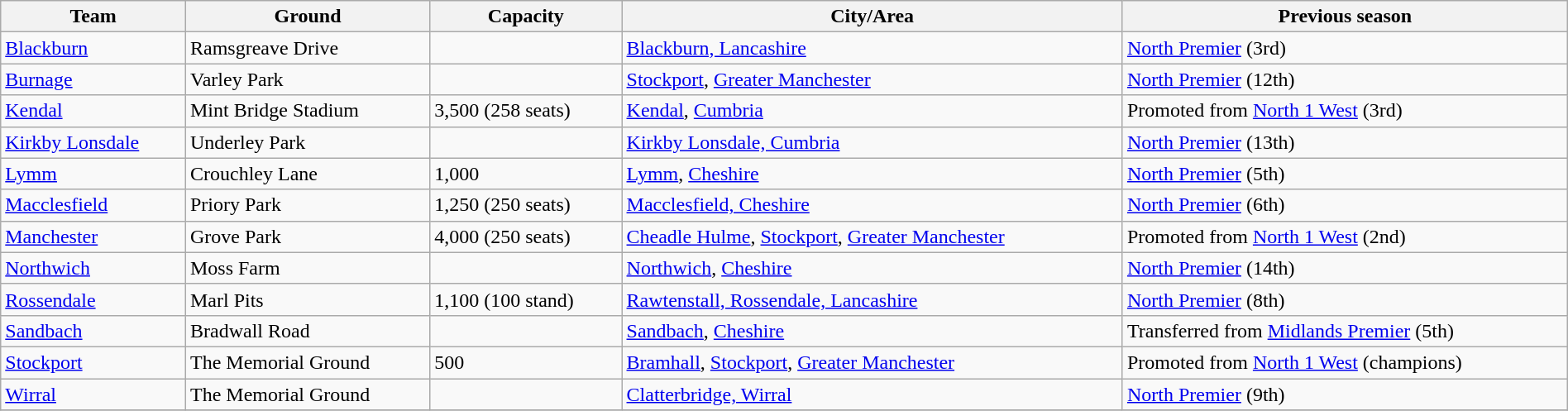<table class="wikitable sortable" width=100%>
<tr>
<th>Team</th>
<th>Ground</th>
<th>Capacity</th>
<th>City/Area</th>
<th>Previous season</th>
</tr>
<tr>
<td><a href='#'>Blackburn</a></td>
<td>Ramsgreave Drive</td>
<td></td>
<td><a href='#'>Blackburn, Lancashire</a></td>
<td><a href='#'>North Premier</a> (3rd)</td>
</tr>
<tr>
<td><a href='#'>Burnage</a></td>
<td>Varley Park</td>
<td></td>
<td><a href='#'>Stockport</a>, <a href='#'>Greater Manchester</a></td>
<td><a href='#'>North Premier</a> (12th)</td>
</tr>
<tr>
<td><a href='#'>Kendal</a></td>
<td>Mint Bridge Stadium</td>
<td>3,500 (258 seats)</td>
<td><a href='#'>Kendal</a>, <a href='#'>Cumbria</a></td>
<td>Promoted from <a href='#'>North 1 West</a> (3rd)</td>
</tr>
<tr>
<td><a href='#'>Kirkby Lonsdale</a></td>
<td>Underley Park</td>
<td></td>
<td><a href='#'>Kirkby Lonsdale, Cumbria</a></td>
<td><a href='#'>North Premier</a> (13th)</td>
</tr>
<tr>
<td><a href='#'>Lymm</a></td>
<td>Crouchley Lane</td>
<td>1,000</td>
<td><a href='#'>Lymm</a>, <a href='#'>Cheshire</a></td>
<td><a href='#'>North Premier</a> (5th)</td>
</tr>
<tr>
<td><a href='#'>Macclesfield</a></td>
<td>Priory Park</td>
<td>1,250 (250 seats)</td>
<td><a href='#'>Macclesfield, Cheshire</a></td>
<td><a href='#'>North Premier</a> (6th)</td>
</tr>
<tr>
<td><a href='#'>Manchester</a></td>
<td>Grove Park</td>
<td>4,000 (250 seats)</td>
<td><a href='#'>Cheadle Hulme</a>, <a href='#'>Stockport</a>, <a href='#'>Greater Manchester</a></td>
<td>Promoted from <a href='#'>North 1 West</a> (2nd)</td>
</tr>
<tr>
<td><a href='#'>Northwich</a></td>
<td>Moss Farm</td>
<td></td>
<td><a href='#'>Northwich</a>, <a href='#'>Cheshire</a></td>
<td><a href='#'>North Premier</a> (14th)</td>
</tr>
<tr>
<td><a href='#'>Rossendale</a></td>
<td>Marl Pits</td>
<td>1,100 (100 stand)</td>
<td><a href='#'>Rawtenstall, Rossendale, Lancashire</a></td>
<td><a href='#'>North Premier</a> (8th)</td>
</tr>
<tr>
<td><a href='#'>Sandbach</a></td>
<td>Bradwall Road</td>
<td></td>
<td><a href='#'>Sandbach</a>, <a href='#'>Cheshire</a></td>
<td>Transferred from <a href='#'>Midlands Premier</a> (5th)</td>
</tr>
<tr>
<td><a href='#'>Stockport</a></td>
<td>The Memorial Ground</td>
<td>500</td>
<td><a href='#'>Bramhall</a>, <a href='#'>Stockport</a>, <a href='#'>Greater Manchester</a></td>
<td>Promoted from <a href='#'>North 1 West</a> (champions)</td>
</tr>
<tr>
<td><a href='#'>Wirral</a></td>
<td>The Memorial Ground</td>
<td></td>
<td><a href='#'>Clatterbridge, Wirral</a></td>
<td><a href='#'>North Premier</a> (9th)</td>
</tr>
<tr>
</tr>
</table>
